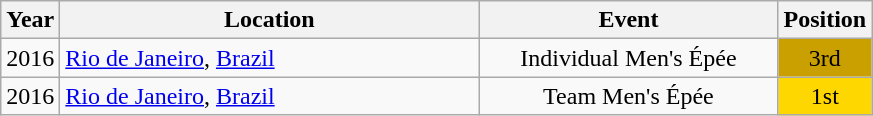<table class="wikitable" style="text-align:center;">
<tr>
<th>Year</th>
<th style="width:17em">Location</th>
<th style="width:12em">Event</th>
<th>Position</th>
</tr>
<tr>
<td>2016</td>
<td rowspan="1" align="left"> <a href='#'>Rio de Janeiro</a>, <a href='#'>Brazil</a></td>
<td>Individual Men's Épée</td>
<td bgcolor="caramel">3rd</td>
</tr>
<tr>
<td>2016</td>
<td rowspan="1" align="left"> <a href='#'>Rio de Janeiro</a>, <a href='#'>Brazil</a></td>
<td>Team Men's Épée</td>
<td bgcolor="gold">1st</td>
</tr>
</table>
